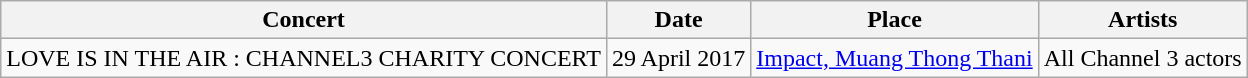<table class="wikitable">
<tr>
<th>Concert</th>
<th>Date</th>
<th>Place</th>
<th>Artists</th>
</tr>
<tr>
<td>LOVE IS IN THE AIR : CHANNEL3 CHARITY CONCERT</td>
<td>29 April 2017</td>
<td><a href='#'>Impact, Muang Thong Thani</a></td>
<td>All Channel 3 actors</td>
</tr>
</table>
